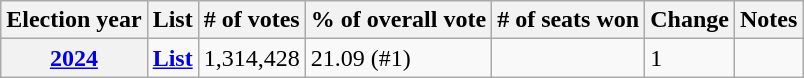<table class=wikitable>
<tr>
<th>Election year</th>
<th>List</th>
<th># of votes</th>
<th>% of overall vote</th>
<th># of seats won</th>
<th>Change</th>
<th>Notes</th>
</tr>
<tr>
<th><a href='#'>2024</a></th>
<td><strong><a href='#'>List</a></strong></td>
<td>1,314,428</td>
<td>21.09 (#1)</td>
<td></td>
<td> 1</td>
<td></td>
</tr>
</table>
